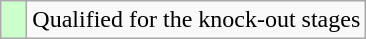<table class="wikitable">
<tr>
<td width=10px bgcolor="#ccffcc"></td>
<td>Qualified for the knock-out stages</td>
</tr>
</table>
